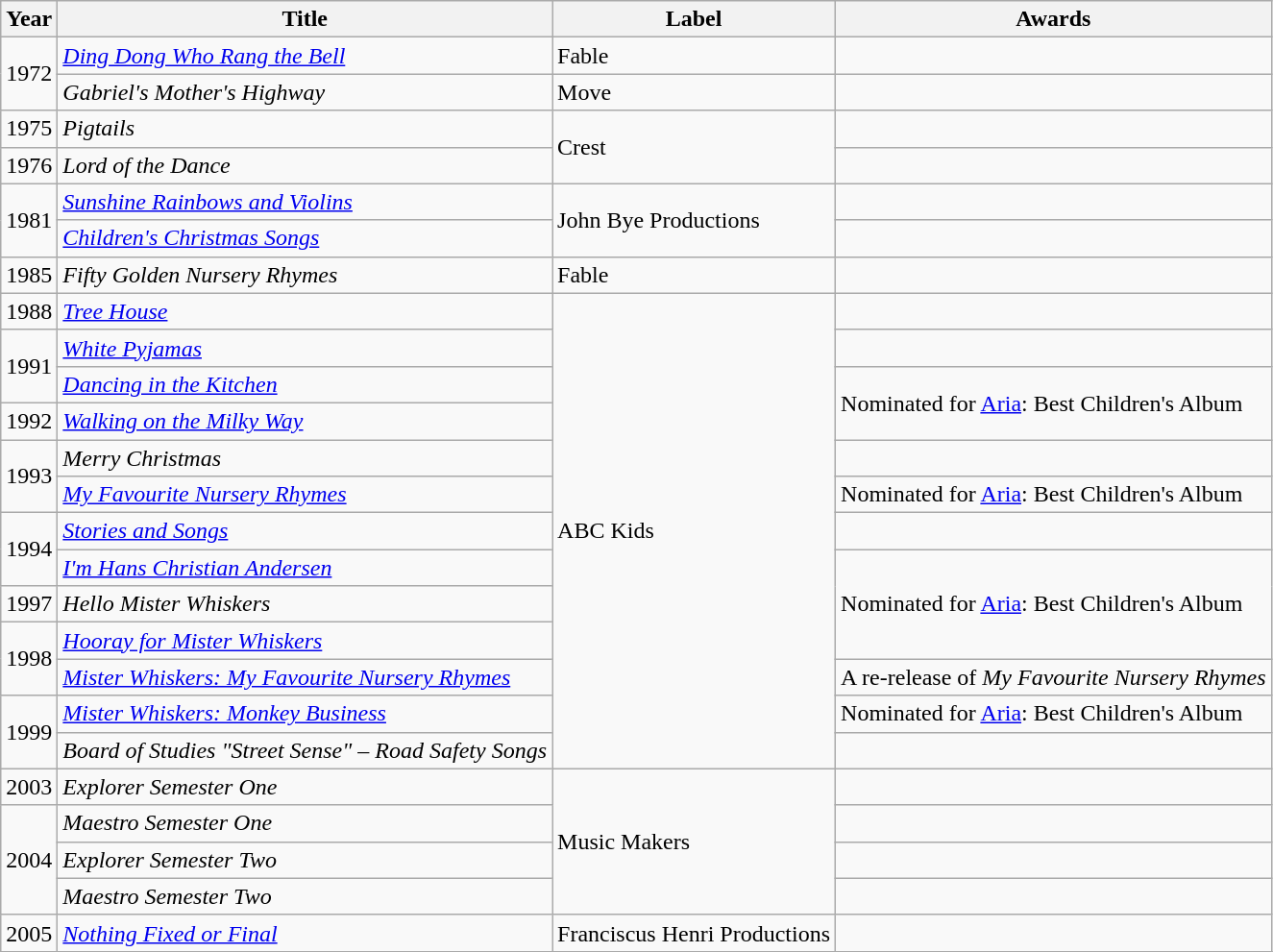<table class="wikitable">
<tr>
<th>Year</th>
<th>Title</th>
<th>Label</th>
<th>Awards</th>
</tr>
<tr>
<td rowspan="2">1972</td>
<td><em><a href='#'>Ding Dong Who Rang the Bell</a></em></td>
<td>Fable</td>
<td></td>
</tr>
<tr>
<td><em>Gabriel's Mother's Highway</em></td>
<td>Move</td>
<td></td>
</tr>
<tr>
<td>1975</td>
<td><em>Pigtails</em></td>
<td rowspan="2">Crest</td>
<td></td>
</tr>
<tr>
<td>1976</td>
<td><em>Lord of the Dance</em></td>
<td></td>
</tr>
<tr>
<td rowspan="2">1981</td>
<td><em><a href='#'>Sunshine Rainbows and Violins</a></em></td>
<td rowspan="2">John Bye Productions</td>
<td></td>
</tr>
<tr>
<td><em><a href='#'>Children's Christmas Songs</a></em></td>
<td></td>
</tr>
<tr>
<td>1985</td>
<td><em>Fifty Golden Nursery Rhymes</em></td>
<td>Fable</td>
<td></td>
</tr>
<tr>
<td>1988</td>
<td><em><a href='#'>Tree House</a></em></td>
<td rowspan="13">ABC Kids</td>
<td></td>
</tr>
<tr>
<td rowspan="2">1991</td>
<td><em><a href='#'>White Pyjamas</a></em></td>
<td></td>
</tr>
<tr>
<td><em><a href='#'>Dancing in the Kitchen</a></em></td>
<td rowspan="2">Nominated for <a href='#'>Aria</a>: Best Children's Album</td>
</tr>
<tr>
<td>1992</td>
<td><em><a href='#'>Walking on the Milky Way</a></em></td>
</tr>
<tr>
<td rowspan="2">1993</td>
<td><em>Merry Christmas</em></td>
<td></td>
</tr>
<tr>
<td><em><a href='#'>My Favourite Nursery Rhymes</a></em></td>
<td>Nominated for <a href='#'>Aria</a>: Best Children's Album</td>
</tr>
<tr>
<td rowspan="2">1994</td>
<td><em><a href='#'>Stories and Songs</a></em></td>
<td></td>
</tr>
<tr>
<td><em><a href='#'>I'm Hans Christian Andersen</a></em></td>
<td rowspan="3">Nominated for <a href='#'>Aria</a>: Best Children's Album</td>
</tr>
<tr>
<td>1997</td>
<td><em>Hello Mister Whiskers</em></td>
</tr>
<tr>
<td rowspan="2">1998</td>
<td><em><a href='#'>Hooray for Mister Whiskers</a></em></td>
</tr>
<tr>
<td><em><a href='#'>Mister Whiskers: My Favourite Nursery Rhymes</a></em></td>
<td>A re-release of <em>My Favourite Nursery Rhymes</em></td>
</tr>
<tr>
<td rowspan="2">1999</td>
<td><em><a href='#'>Mister Whiskers: Monkey Business</a></em></td>
<td>Nominated for <a href='#'>Aria</a>: Best Children's Album</td>
</tr>
<tr>
<td><em>Board of Studies "Street Sense" – Road Safety Songs</em></td>
<td></td>
</tr>
<tr>
<td>2003</td>
<td><em>Explorer Semester One</em></td>
<td rowspan="4">Music Makers</td>
<td></td>
</tr>
<tr>
<td rowspan="3">2004</td>
<td><em>Maestro Semester One</em></td>
<td></td>
</tr>
<tr>
<td><em>Explorer Semester Two</em></td>
<td></td>
</tr>
<tr>
<td><em>Maestro Semester Two</em></td>
<td></td>
</tr>
<tr>
<td>2005</td>
<td><em><a href='#'>Nothing Fixed or Final</a></em></td>
<td rowspan="1">Franciscus Henri Productions</td>
<td></td>
</tr>
<tr>
</tr>
</table>
